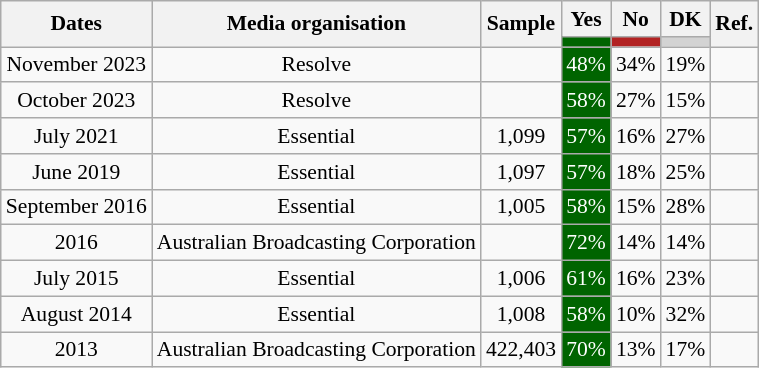<table class="wikitable sortable small" style="font-size:90%;text-align:center">
<tr>
<th scope="col" rowspan=2>Dates</th>
<th scope="col" rowspan=2>Media organisation</th>
<th scope="col" rowspan=2>Sample</th>
<th scope="col">Yes</th>
<th scope="col">No</th>
<th scope="col">DK</th>
<th scope="col" class="unsortable" rowspan=2>Ref.</th>
</tr>
<tr>
<th style="background:DarkGreen;"></th>
<th style="background:FireBrick;"></th>
<th style="background:LightGrey;"></th>
</tr>
<tr>
<td>November 2023</td>
<td>Resolve</td>
<td></td>
<td style="background:DarkGreen; color:white;">48%</td>
<td>34%</td>
<td>19%</td>
<td></td>
</tr>
<tr>
<td>October 2023</td>
<td>Resolve</td>
<td></td>
<td style="background:DarkGreen; color:white;">58%</td>
<td>27%</td>
<td>15%</td>
<td></td>
</tr>
<tr>
<td>July 2021</td>
<td>Essential</td>
<td>1,099</td>
<td style="background:DarkGreen; color:white;">57%</td>
<td>16%</td>
<td>27%</td>
<td></td>
</tr>
<tr>
<td>June 2019</td>
<td>Essential</td>
<td>1,097</td>
<td style="background:DarkGreen; color:white;">57%</td>
<td>18%</td>
<td>25%</td>
<td></td>
</tr>
<tr>
<td>September 2016</td>
<td>Essential</td>
<td>1,005</td>
<td style="background:DarkGreen; color:white;">58%</td>
<td>15%</td>
<td>28%</td>
<td></td>
</tr>
<tr>
<td>2016</td>
<td>Australian Broadcasting Corporation</td>
<td></td>
<td style="background:DarkGreen; color:white;">72%</td>
<td>14%</td>
<td>14%</td>
<td></td>
</tr>
<tr>
<td>July 2015</td>
<td>Essential</td>
<td>1,006</td>
<td style="background:DarkGreen; color:white;">61%</td>
<td>16%</td>
<td>23%</td>
<td></td>
</tr>
<tr>
<td>August 2014</td>
<td>Essential</td>
<td>1,008</td>
<td style="background:DarkGreen; color:white;">58%</td>
<td>10%</td>
<td>32%</td>
<td></td>
</tr>
<tr>
<td>2013</td>
<td>Australian Broadcasting Corporation</td>
<td>422,403</td>
<td style="background:DarkGreen; color:white;">70%</td>
<td>13%</td>
<td>17%</td>
<td></td>
</tr>
</table>
